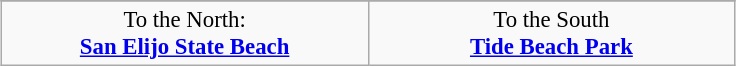<table class="wikitable" style="margin: 0.5em auto; clear: both; font-size:95%;">
<tr style="text-align: center;">
</tr>
<tr style="text-align: center;">
<td width="30%" align="center" rowspan="1">To the North:<br><strong><a href='#'>San Elijo State Beach</a></strong><br></td>
<td width="30%" align="center" rowspan="1">To the South<br><strong><a href='#'>Tide Beach Park</a></strong></td>
</tr>
</table>
